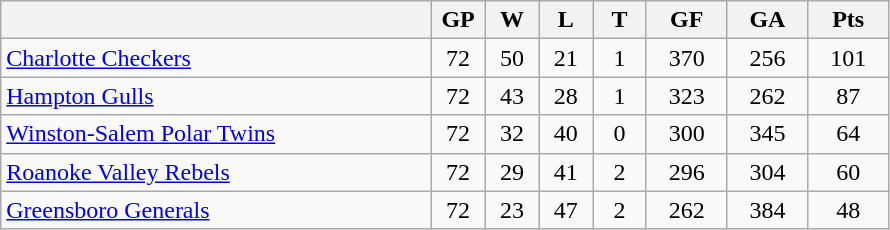<table class="wikitable">
<tr>
<th width="40%"></th>
<th width="5%">GP</th>
<th width="5%">W</th>
<th width="5%">L</th>
<th width="5%">T</th>
<th width="7.5%">GF</th>
<th width="7.5%">GA</th>
<th width="7.5%">Pts</th>
</tr>
<tr align="center">
<td align="left"><a href='#'>Charlotte Checkers</a></td>
<td>72</td>
<td>50</td>
<td>21</td>
<td>1</td>
<td>370</td>
<td>256</td>
<td>101</td>
</tr>
<tr align="center">
<td align="left"><a href='#'>Hampton Gulls</a></td>
<td>72</td>
<td>43</td>
<td>28</td>
<td>1</td>
<td>323</td>
<td>262</td>
<td>87</td>
</tr>
<tr align="center">
<td align="left"><a href='#'>Winston-Salem Polar Twins</a></td>
<td>72</td>
<td>32</td>
<td>40</td>
<td>0</td>
<td>300</td>
<td>345</td>
<td>64</td>
</tr>
<tr align="center">
<td align="left"><a href='#'>Roanoke Valley Rebels</a></td>
<td>72</td>
<td>29</td>
<td>41</td>
<td>2</td>
<td>296</td>
<td>304</td>
<td>60</td>
</tr>
<tr align="center">
<td align="left"><a href='#'>Greensboro Generals</a></td>
<td>72</td>
<td>23</td>
<td>47</td>
<td>2</td>
<td>262</td>
<td>384</td>
<td>48</td>
</tr>
</table>
